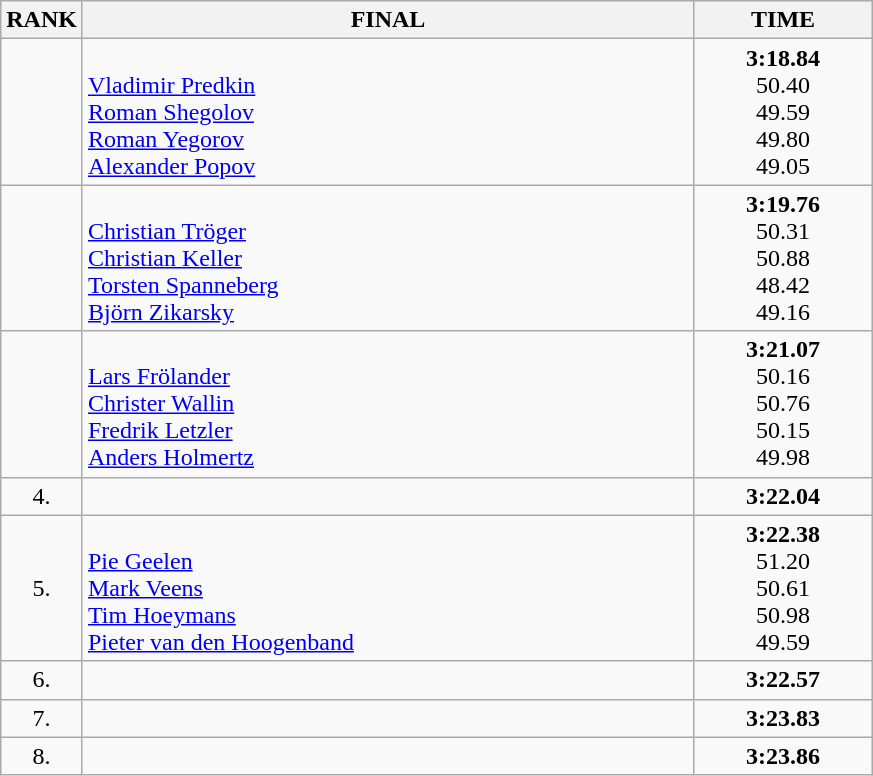<table class="wikitable">
<tr>
<th>RANK</th>
<th style="width: 25em">FINAL</th>
<th style="width: 7em">TIME</th>
</tr>
<tr>
<td align="center"></td>
<td><strong></strong><br><a href='#'>Vladimir Predkin</a><br><a href='#'>Roman Shegolov</a><br><a href='#'>Roman Yegorov</a><br><a href='#'>Alexander Popov</a></td>
<td align="center"><strong>3:18.84</strong><br>50.40<br>49.59<br>49.80<br>49.05</td>
</tr>
<tr>
<td align="center"></td>
<td><strong></strong><br><a href='#'>Christian Tröger</a><br><a href='#'>Christian Keller</a><br><a href='#'>Torsten Spanneberg</a><br><a href='#'>Björn Zikarsky</a></td>
<td align="center"><strong>3:19.76</strong><br>50.31<br>50.88<br>48.42<br>49.16</td>
</tr>
<tr>
<td align="center"></td>
<td><strong></strong><br><a href='#'>Lars Frölander</a><br><a href='#'>Christer Wallin</a><br><a href='#'>Fredrik Letzler</a><br><a href='#'>Anders Holmertz</a></td>
<td align="center"><strong>3:21.07</strong><br>50.16<br>50.76<br>50.15<br>49.98</td>
</tr>
<tr>
<td align="center">4.</td>
<td><strong></strong></td>
<td align="center"><strong>3:22.04</strong></td>
</tr>
<tr>
<td align="center">5.</td>
<td><strong></strong><br><a href='#'>Pie Geelen</a><br><a href='#'>Mark Veens</a><br><a href='#'>Tim Hoeymans</a><br><a href='#'>Pieter van den Hoogenband</a></td>
<td align="center"><strong>3:22.38</strong><br>51.20<br>50.61<br>50.98<br>49.59</td>
</tr>
<tr>
<td align="center">6.</td>
<td><strong></strong></td>
<td align="center"><strong>3:22.57</strong></td>
</tr>
<tr>
<td align="center">7.</td>
<td><strong></strong></td>
<td align="center"><strong>3:23.83</strong></td>
</tr>
<tr>
<td align="center">8.</td>
<td><strong></strong></td>
<td align="center"><strong>3:23.86</strong></td>
</tr>
</table>
